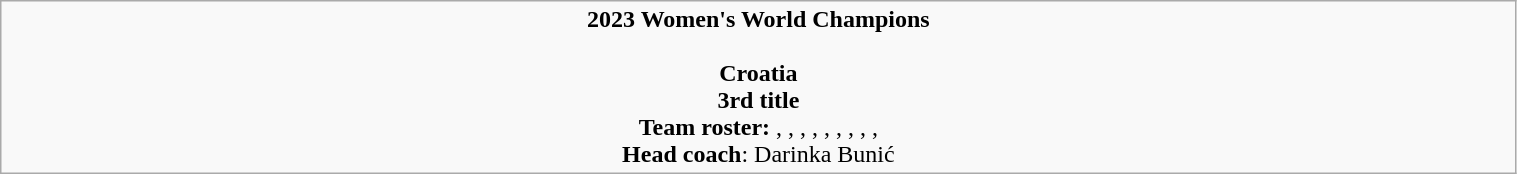<table class="wikitable" style="width: 80%;">
<tr style="text-align: center;">
<td><strong>2023 Women's World Champions</strong><br><br><strong>Croatia</strong><br><strong>3rd title</strong><br><strong>Team roster:</strong> , , , , , , , , , <br><strong>Head coach</strong>: Darinka Bunić</td>
</tr>
</table>
